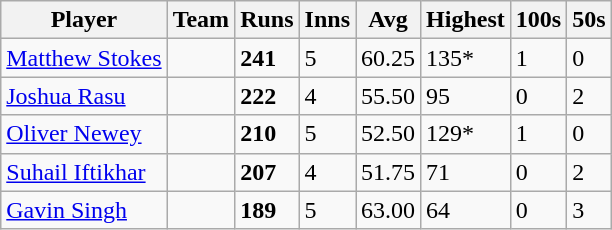<table class="wikitable sortable">
<tr>
<th>Player</th>
<th>Team</th>
<th>Runs</th>
<th>Inns</th>
<th>Avg</th>
<th>Highest</th>
<th>100s</th>
<th>50s</th>
</tr>
<tr>
<td><a href='#'>Matthew Stokes</a></td>
<td></td>
<td><strong>241</strong></td>
<td>5</td>
<td>60.25</td>
<td>135*</td>
<td>1</td>
<td>0</td>
</tr>
<tr>
<td><a href='#'>Joshua Rasu</a></td>
<td></td>
<td><strong>222</strong></td>
<td>4</td>
<td>55.50</td>
<td>95</td>
<td>0</td>
<td>2</td>
</tr>
<tr>
<td><a href='#'>Oliver Newey</a></td>
<td></td>
<td><strong>210</strong></td>
<td>5</td>
<td>52.50</td>
<td>129*</td>
<td>1</td>
<td>0</td>
</tr>
<tr>
<td><a href='#'>Suhail Iftikhar</a></td>
<td></td>
<td><strong>207</strong></td>
<td>4</td>
<td>51.75</td>
<td>71</td>
<td>0</td>
<td>2</td>
</tr>
<tr>
<td><a href='#'>Gavin Singh</a></td>
<td></td>
<td><strong>189</strong></td>
<td>5</td>
<td>63.00</td>
<td>64</td>
<td>0</td>
<td>3</td>
</tr>
</table>
